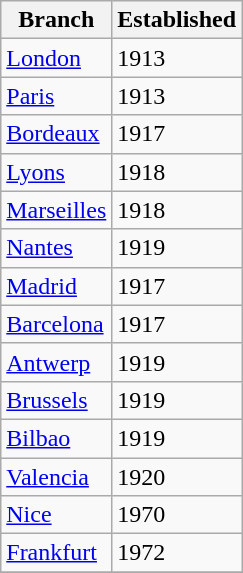<table class="wikitable" style="text-align:left">
<tr>
<th>Branch</th>
<th>Established</th>
</tr>
<tr>
<td><a href='#'>London</a></td>
<td>1913</td>
</tr>
<tr>
<td><a href='#'>Paris</a></td>
<td>1913</td>
</tr>
<tr>
<td><a href='#'>Bordeaux</a></td>
<td>1917</td>
</tr>
<tr>
<td><a href='#'>Lyons</a></td>
<td>1918</td>
</tr>
<tr>
<td><a href='#'>Marseilles</a></td>
<td>1918</td>
</tr>
<tr>
<td><a href='#'>Nantes</a></td>
<td>1919</td>
</tr>
<tr>
<td><a href='#'>Madrid</a></td>
<td>1917</td>
</tr>
<tr>
<td><a href='#'>Barcelona</a></td>
<td>1917</td>
</tr>
<tr>
<td><a href='#'>Antwerp</a></td>
<td>1919</td>
</tr>
<tr>
<td><a href='#'>Brussels</a></td>
<td>1919</td>
</tr>
<tr>
<td><a href='#'>Bilbao</a></td>
<td>1919</td>
</tr>
<tr>
<td><a href='#'>Valencia</a></td>
<td>1920</td>
</tr>
<tr>
<td><a href='#'>Nice</a></td>
<td>1970</td>
</tr>
<tr>
<td><a href='#'>Frankfurt</a></td>
<td>1972</td>
</tr>
<tr>
</tr>
</table>
